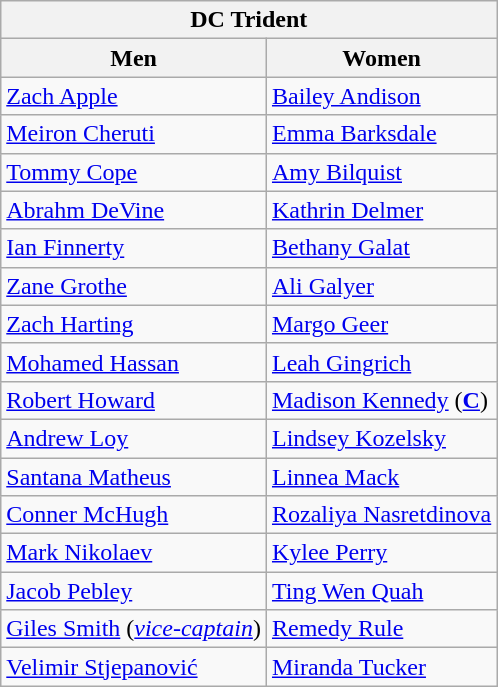<table class="wikitable">
<tr>
<th colspan="2"> DC Trident</th>
</tr>
<tr>
<th>Men</th>
<th>Women</th>
</tr>
<tr>
<td> <a href='#'>Zach Apple</a></td>
<td> <a href='#'>Bailey Andison</a></td>
</tr>
<tr>
<td> <a href='#'>Meiron Cheruti</a></td>
<td> <a href='#'>Emma Barksdale</a></td>
</tr>
<tr>
<td> <a href='#'>Tommy Cope</a></td>
<td> <a href='#'>Amy Bilquist</a></td>
</tr>
<tr>
<td> <a href='#'>Abrahm DeVine</a></td>
<td> <a href='#'>Kathrin Delmer</a></td>
</tr>
<tr>
<td> <a href='#'>Ian Finnerty</a></td>
<td> <a href='#'>Bethany Galat</a></td>
</tr>
<tr>
<td> <a href='#'>Zane Grothe</a></td>
<td> <a href='#'>Ali Galyer</a></td>
</tr>
<tr>
<td> <a href='#'>Zach Harting</a></td>
<td> <a href='#'>Margo Geer</a></td>
</tr>
<tr>
<td> <a href='#'>Mohamed Hassan</a></td>
<td> <a href='#'>Leah Gingrich</a></td>
</tr>
<tr>
<td> <a href='#'>Robert Howard</a></td>
<td> <a href='#'>Madison Kennedy</a> (<strong><a href='#'>C</a></strong>)</td>
</tr>
<tr>
<td> <a href='#'>Andrew Loy</a></td>
<td> <a href='#'>Lindsey Kozelsky</a></td>
</tr>
<tr>
<td> <a href='#'>Santana Matheus</a></td>
<td> <a href='#'>Linnea Mack</a></td>
</tr>
<tr>
<td> <a href='#'>Conner McHugh</a></td>
<td> <a href='#'>Rozaliya Nasretdinova</a></td>
</tr>
<tr>
<td> <a href='#'>Mark Nikolaev</a></td>
<td> <a href='#'>Kylee Perry</a></td>
</tr>
<tr>
<td> <a href='#'>Jacob Pebley</a></td>
<td> <a href='#'>Ting Wen Quah</a></td>
</tr>
<tr>
<td> <a href='#'>Giles Smith</a> (<em><a href='#'>vice-captain</a></em>)</td>
<td> <a href='#'>Remedy Rule</a></td>
</tr>
<tr>
<td> <a href='#'>Velimir Stjepanović</a></td>
<td> <a href='#'>Miranda Tucker</a></td>
</tr>
</table>
